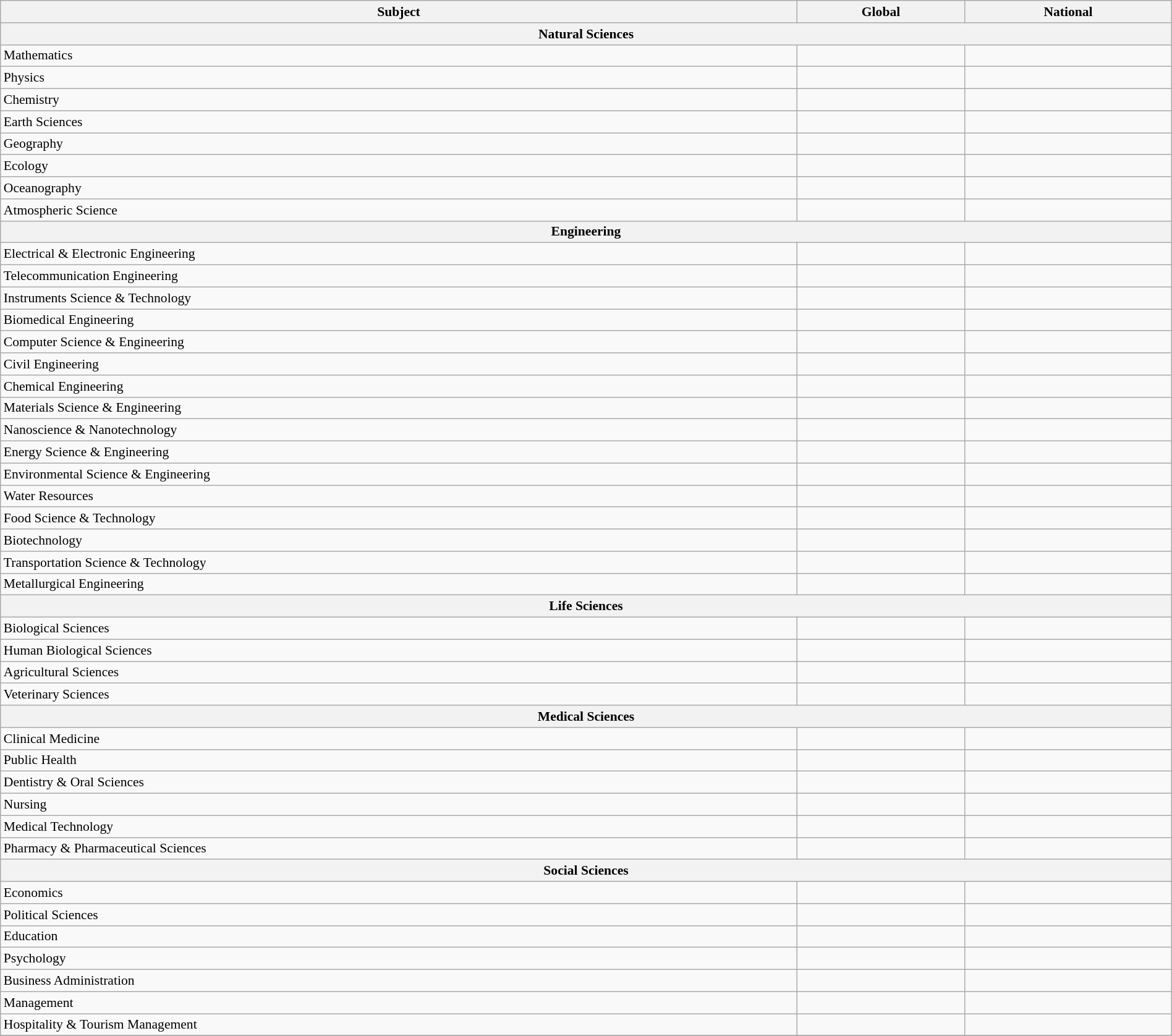<table class="wikitable sortable" style="width: 100%; font-size: 90%">
<tr>
<th>Subject</th>
<th>Global</th>
<th>National</th>
</tr>
<tr>
<th colspan="3">Natural Sciences</th>
</tr>
<tr>
<td>Mathematics</td>
<td data-sort-value="401–500"></td>
<td data-sort-value="4"></td>
</tr>
<tr>
<td>Physics</td>
<td data-sort-value="151–200"></td>
<td data-sort-value="1–2"></td>
</tr>
<tr>
<td>Chemistry</td>
<td data-sort-value="151–200"></td>
<td data-sort-value="1"></td>
</tr>
<tr>
<td>Earth Sciences</td>
<td data-sort-value="151–200"></td>
<td data-sort-value="1"></td>
</tr>
<tr>
<td>Geography</td>
<td data-sort-value="201–300"></td>
<td data-sort-value="1"></td>
</tr>
<tr>
<td>Ecology</td>
<td data-sort-value="201–300"></td>
<td data-sort-value="1"></td>
</tr>
<tr>
<td>Oceanography</td>
<td data-sort-value="151–200"></td>
<td data-sort-value="1–2"></td>
</tr>
<tr>
<td>Atmospheric Science</td>
<td data-sort-value="201–300"></td>
<td data-sort-value="1"></td>
</tr>
<tr>
<th colspan="3">Engineering</th>
</tr>
<tr>
<td>Electrical & Electronic Engineering</td>
<td data-sort-value="201–300"></td>
<td data-sort-value="1–2"></td>
</tr>
<tr>
<td>Telecommunication Engineering</td>
<td data-sort-value="201–300"></td>
<td data-sort-value="3"></td>
</tr>
<tr>
<td>Instruments Science & Technology</td>
<td data-sort-value="101–150"></td>
<td data-sort-value="1"></td>
</tr>
<tr>
<td>Biomedical Engineering</td>
<td data-sort-value="76–100"></td>
<td data-sort-value="1"></td>
</tr>
<tr>
<td>Computer Science & Engineering</td>
<td data-sort-value="301–400"></td>
<td data-sort-value="2–3"></td>
</tr>
<tr>
<td>Civil Engineering</td>
<td data-sort-value="76–100"></td>
<td data-sort-value="1"></td>
</tr>
<tr>
<td>Chemical Engineering</td>
<td data-sort-value="101–150"></td>
<td data-sort-value="1"></td>
</tr>
<tr>
<td>Materials Science & Engineering</td>
<td data-sort-value="101–150"></td>
<td data-sort-value="1–2"></td>
</tr>
<tr>
<td>Nanoscience & Nanotechnology</td>
<td data-sort-value="76–100"></td>
<td data-sort-value="1"></td>
</tr>
<tr>
<td>Energy Science & Engineering</td>
<td data-sort-value="101–150"></td>
<td data-sort-value="1"></td>
</tr>
<tr>
<td>Environmental Science & Engineering</td>
<td data-sort-value="201–300"></td>
<td data-sort-value="1"></td>
</tr>
<tr>
<td>Water Resources</td>
<td data-sort-value="101–150"></td>
<td data-sort-value="1"></td>
</tr>
<tr>
<td>Food Science & Technology</td>
<td data-sort-value="201–300"></td>
<td data-sort-value="2"></td>
</tr>
<tr>
<td>Biotechnology</td>
<td data-sort-value="101–150"></td>
<td data-sort-value="1"></td>
</tr>
<tr>
<td>Transportation Science & Technology</td>
<td data-sort-value="101–150"></td>
<td data-sort-value="1"></td>
</tr>
<tr>
<td>Metallurgical Engineering</td>
<td data-sort-value="151–200"></td>
<td data-sort-value="2"></td>
</tr>
<tr>
<th colspan="3">Life Sciences</th>
</tr>
<tr>
<td>Biological Sciences</td>
<td data-sort-value="201–300"></td>
<td data-sort-value="1"></td>
</tr>
<tr>
<td>Human Biological Sciences</td>
<td data-sort-value="301–400"></td>
<td data-sort-value="1"></td>
</tr>
<tr>
<td>Agricultural Sciences</td>
<td data-sort-value="101–150"></td>
<td data-sort-value="1"></td>
</tr>
<tr>
<td>Veterinary Sciences</td>
<td data-sort-value="151–200"></td>
<td data-sort-value="2–3"></td>
</tr>
<tr>
<th colspan="3">Medical Sciences</th>
</tr>
<tr>
<td>Clinical Medicine</td>
<td data-sort-value="151–200"></td>
<td data-sort-value="1"></td>
</tr>
<tr>
<td>Public Health</td>
<td data-sort-value="101–150"></td>
<td data-sort-value="1"></td>
</tr>
<tr>
<td>Dentistry & Oral Sciences</td>
<td data-sort-value="76–100"></td>
<td data-sort-value="1"></td>
</tr>
<tr>
<td>Nursing</td>
<td data-sort-value="39"></td>
<td data-sort-value="2"></td>
</tr>
<tr>
<td>Medical Technology</td>
<td data-sort-value="201–300"></td>
<td data-sort-value="1–3"></td>
</tr>
<tr>
<td>Pharmacy & Pharmaceutical Sciences</td>
<td data-sort-value="101–150"></td>
<td data-sort-value="1"></td>
</tr>
<tr>
<th colspan="3">Social Sciences</th>
</tr>
<tr>
<td>Economics</td>
<td data-sort-value="301–400"></td>
<td data-sort-value="1"></td>
</tr>
<tr>
<td>Political Sciences</td>
<td data-sort-value="301–400"></td>
<td data-sort-value="1"></td>
</tr>
<tr>
<td>Education</td>
<td data-sort-value="401–500"></td>
<td data-sort-value="9–11"></td>
</tr>
<tr>
<td>Psychology</td>
<td data-sort-value="401–500"></td>
<td data-sort-value="1"></td>
</tr>
<tr>
<td>Business Administration</td>
<td data-sort-value="301–400"></td>
<td data-sort-value="1"></td>
</tr>
<tr>
<td>Management</td>
<td data-sort-value="201–300"></td>
<td data-sort-value="1"></td>
</tr>
<tr>
<td>Hospitality & Tourism Management</td>
<td data-sort-value="201–300"></td>
<td data-sort-value="8"></td>
</tr>
<tr>
</tr>
</table>
